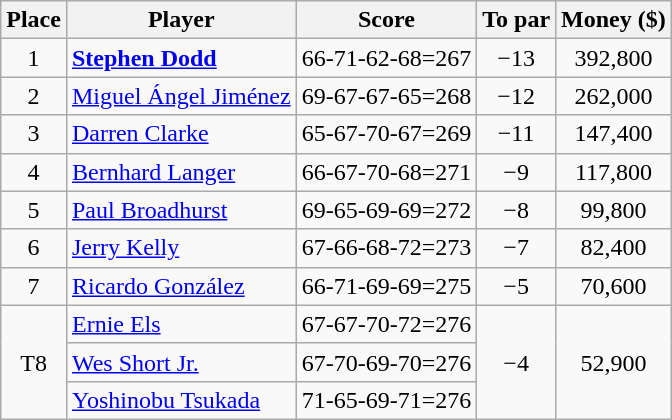<table class="wikitable">
<tr>
<th>Place</th>
<th>Player</th>
<th>Score</th>
<th>To par</th>
<th>Money ($)</th>
</tr>
<tr>
<td align=center>1</td>
<td> <strong><a href='#'>Stephen Dodd</a></strong></td>
<td>66-71-62-68=267</td>
<td align=center>−13</td>
<td align=center>392,800</td>
</tr>
<tr>
<td align=center>2</td>
<td> <a href='#'>Miguel Ángel Jiménez</a></td>
<td>69-67-67-65=268</td>
<td align=center>−12</td>
<td align=center>262,000</td>
</tr>
<tr>
<td align=center>3</td>
<td> <a href='#'>Darren Clarke</a></td>
<td>65-67-70-67=269</td>
<td align=center>−11</td>
<td align=center>147,400</td>
</tr>
<tr>
<td align=center>4</td>
<td> <a href='#'>Bernhard Langer</a></td>
<td>66-67-70-68=271</td>
<td align=center>−9</td>
<td align=center>117,800</td>
</tr>
<tr>
<td align=center>5</td>
<td> <a href='#'>Paul Broadhurst</a></td>
<td>69-65-69-69=272</td>
<td align=center>−8</td>
<td align=center>99,800</td>
</tr>
<tr>
<td align=center>6</td>
<td> <a href='#'>Jerry Kelly</a></td>
<td>67-66-68-72=273</td>
<td align=center>−7</td>
<td align=center>82,400</td>
</tr>
<tr>
<td align=center>7</td>
<td> <a href='#'>Ricardo González</a></td>
<td>66-71-69-69=275</td>
<td align=center>−5</td>
<td align=center>70,600</td>
</tr>
<tr>
<td rowspan="3"  align=center>T8</td>
<td> <a href='#'>Ernie Els</a></td>
<td>67-67-70-72=276</td>
<td rowspan="3"  align=center>−4</td>
<td rowspan="3"  align=center>52,900</td>
</tr>
<tr>
<td> <a href='#'>Wes Short Jr.</a></td>
<td>67-70-69-70=276</td>
</tr>
<tr>
<td> <a href='#'>Yoshinobu Tsukada</a></td>
<td>71-65-69-71=276</td>
</tr>
</table>
